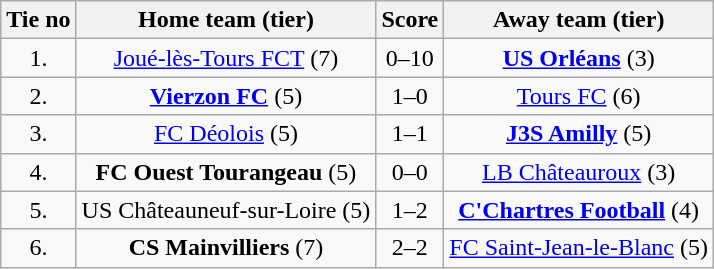<table class="wikitable" style="text-align: center">
<tr>
<th>Tie no</th>
<th>Home team (tier)</th>
<th>Score</th>
<th>Away team (tier)</th>
</tr>
<tr>
<td>1.</td>
<td><a href='#'>Joué-lès-Tours FCT</a> (7)</td>
<td>0–10</td>
<td><strong><a href='#'>US Orléans</a></strong> (3)</td>
</tr>
<tr>
<td>2.</td>
<td><strong><a href='#'>Vierzon FC</a></strong> (5)</td>
<td>1–0</td>
<td><a href='#'>Tours FC</a> (6)</td>
</tr>
<tr>
<td>3.</td>
<td><a href='#'>FC Déolois</a> (5)</td>
<td>1–1 </td>
<td><strong><a href='#'>J3S Amilly</a></strong> (5)</td>
</tr>
<tr>
<td>4.</td>
<td><strong>FC Ouest Tourangeau</strong> (5)</td>
<td>0–0 </td>
<td><a href='#'>LB Châteauroux</a> (3)</td>
</tr>
<tr>
<td>5.</td>
<td>US Châteauneuf-sur-Loire (5)</td>
<td>1–2</td>
<td><strong><a href='#'>C'Chartres Football</a></strong> (4)</td>
</tr>
<tr>
<td>6.</td>
<td><strong>CS Mainvilliers</strong> (7)</td>
<td>2–2 </td>
<td><a href='#'>FC Saint-Jean-le-Blanc</a> (5)</td>
</tr>
</table>
